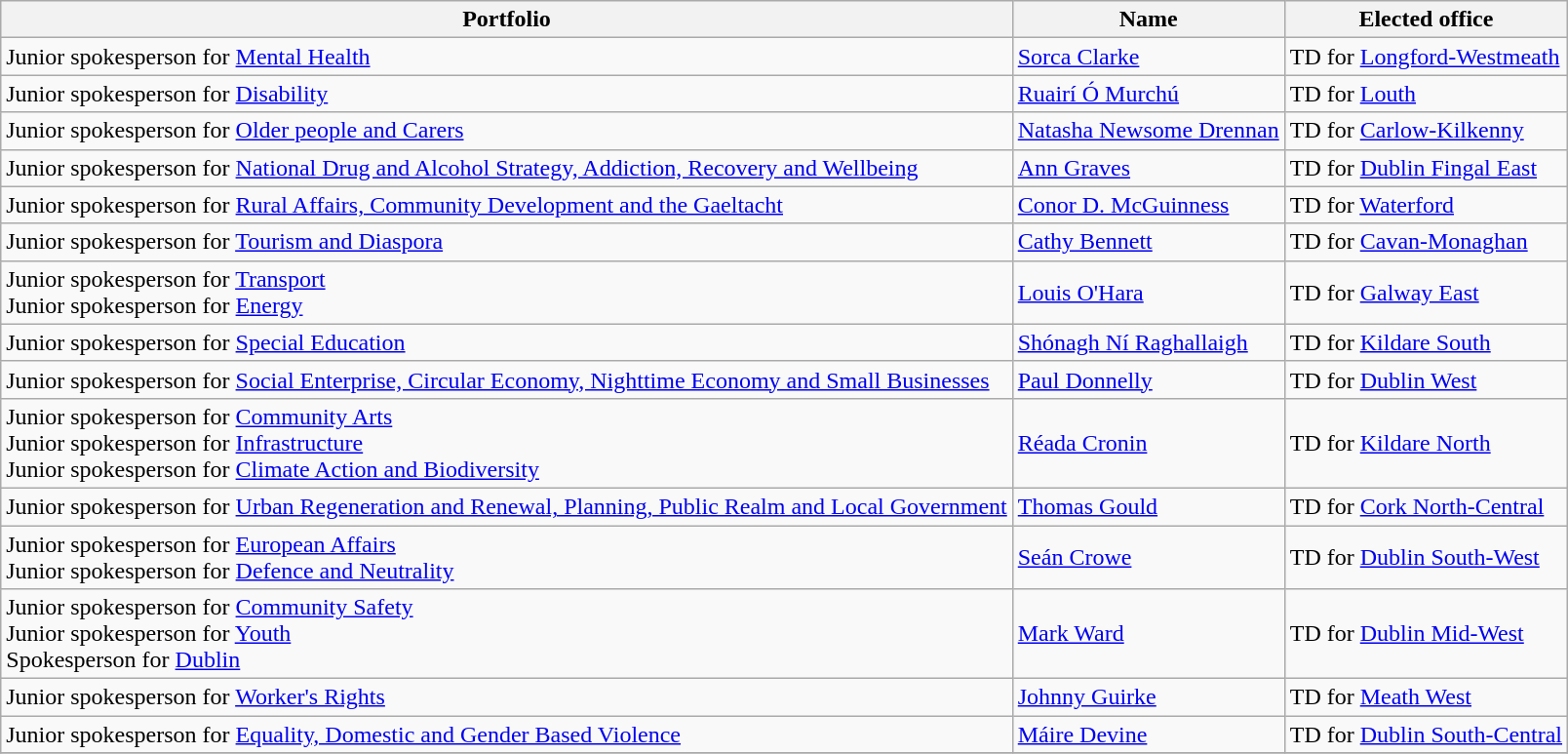<table class="wikitable">
<tr>
<th>Portfolio</th>
<th>Name</th>
<th>Elected office</th>
</tr>
<tr>
<td>Junior spokesperson for <a href='#'>Mental Health</a></td>
<td><a href='#'>Sorca Clarke</a></td>
<td>TD for <a href='#'>Longford-Westmeath</a></td>
</tr>
<tr>
<td>Junior spokesperson for <a href='#'>Disability</a></td>
<td><a href='#'>Ruairí Ó Murchú</a></td>
<td>TD for <a href='#'>Louth</a></td>
</tr>
<tr>
<td>Junior spokesperson for <a href='#'>Older people and Carers</a></td>
<td><a href='#'>Natasha Newsome Drennan</a></td>
<td>TD for <a href='#'>Carlow-Kilkenny</a></td>
</tr>
<tr>
<td>Junior spokesperson for <a href='#'>National Drug and Alcohol Strategy, Addiction, Recovery and Wellbeing</a></td>
<td><a href='#'>Ann Graves</a></td>
<td>TD for <a href='#'>Dublin Fingal East</a></td>
</tr>
<tr>
<td>Junior spokesperson for <a href='#'>Rural Affairs, Community Development and the Gaeltacht</a></td>
<td><a href='#'>Conor D. McGuinness</a></td>
<td>TD for <a href='#'>Waterford</a></td>
</tr>
<tr>
<td>Junior spokesperson for <a href='#'>Tourism and Diaspora</a></td>
<td><a href='#'>Cathy Bennett</a></td>
<td>TD for <a href='#'>Cavan-Monaghan</a></td>
</tr>
<tr>
<td>Junior spokesperson for <a href='#'>Transport</a><br> Junior spokesperson for <a href='#'>Energy</a></td>
<td><a href='#'>Louis O'Hara</a></td>
<td>TD for <a href='#'>Galway East</a></td>
</tr>
<tr>
<td>Junior spokesperson for <a href='#'>Special Education</a></td>
<td><a href='#'>Shónagh Ní Raghallaigh</a></td>
<td>TD for <a href='#'>Kildare South</a></td>
</tr>
<tr>
<td>Junior spokesperson for <a href='#'>Social Enterprise, Circular Economy, Nighttime Economy and Small Businesses</a></td>
<td><a href='#'>Paul Donnelly</a></td>
<td>TD for <a href='#'>Dublin West</a></td>
</tr>
<tr>
<td>Junior spokesperson for <a href='#'>Community Arts</a><br> Junior spokesperson for <a href='#'>Infrastructure</a> <br> Junior spokesperson for <a href='#'>Climate Action and Biodiversity</a></td>
<td><a href='#'>Réada Cronin</a></td>
<td>TD for <a href='#'>Kildare North</a></td>
</tr>
<tr>
<td>Junior spokesperson for <a href='#'>Urban Regeneration and Renewal, Planning, Public Realm and Local Government</a></td>
<td><a href='#'>Thomas Gould</a></td>
<td>TD for <a href='#'>Cork North-Central</a></td>
</tr>
<tr>
<td>Junior spokesperson for <a href='#'>European Affairs</a><br> Junior spokesperson for <a href='#'>Defence and Neutrality</a></td>
<td><a href='#'>Seán Crowe</a></td>
<td>TD for <a href='#'>Dublin South-West</a></td>
</tr>
<tr>
<td>Junior spokesperson for <a href='#'>Community Safety</a><br> Junior spokesperson for <a href='#'>Youth</a><br> Spokesperson for <a href='#'>Dublin</a></td>
<td><a href='#'>Mark Ward</a></td>
<td>TD for <a href='#'>Dublin Mid-West</a></td>
</tr>
<tr>
<td>Junior spokesperson for <a href='#'>Worker's Rights</a></td>
<td><a href='#'>Johnny Guirke</a></td>
<td>TD for <a href='#'>Meath West</a></td>
</tr>
<tr>
<td>Junior spokesperson for <a href='#'>Equality, Domestic and Gender Based Violence</a></td>
<td><a href='#'>Máire Devine</a></td>
<td>TD for <a href='#'>Dublin South-Central</a></td>
</tr>
<tr>
</tr>
</table>
